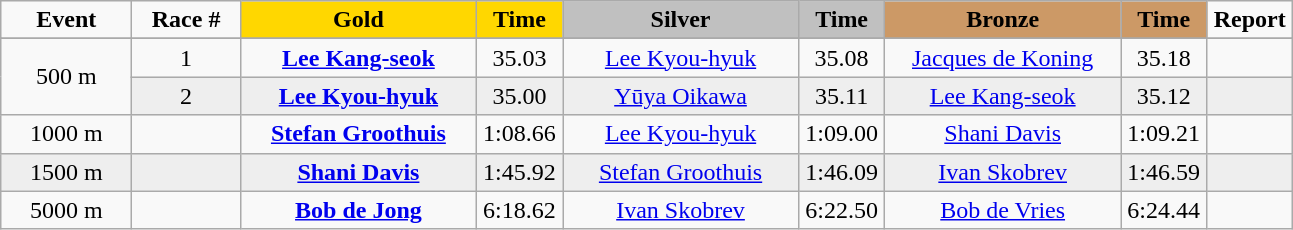<table class="wikitable">
<tr>
<td width="80" align="center"><strong>Event</strong></td>
<td width="65" align="center"><strong>Race #</strong></td>
<td width="150" bgcolor="gold" align="center"><strong>Gold</strong></td>
<td width="50" bgcolor="gold" align="center"><strong>Time</strong></td>
<td width="150" bgcolor="silver" align="center"><strong>Silver</strong></td>
<td width="50" bgcolor="silver" align="center"><strong>Time</strong></td>
<td width="150" bgcolor="#CC9966" align="center"><strong>Bronze</strong></td>
<td width="50" bgcolor="#CC9966" align="center"><strong>Time</strong></td>
<td width="50" align="center"><strong>Report</strong></td>
</tr>
<tr bgcolor="#cccccc">
</tr>
<tr>
<td rowspan=2 align="center">500 m</td>
<td align="center">1</td>
<td align="center"><strong><a href='#'>Lee Kang-seok</a></strong><br><small></small></td>
<td align="center">35.03</td>
<td align="center"><a href='#'>Lee Kyou-hyuk</a><br><small></small></td>
<td align="center">35.08</td>
<td align="center"><a href='#'>Jacques de Koning</a><br><small></small></td>
<td align="center">35.18</td>
<td align="center"></td>
</tr>
<tr bgcolor="#eeeeee">
<td align="center">2</td>
<td align="center"><strong><a href='#'>Lee Kyou-hyuk</a></strong><br><small></small></td>
<td align="center">35.00</td>
<td align="center"><a href='#'>Yūya Oikawa</a><br><small></small></td>
<td align="center">35.11</td>
<td align="center"><a href='#'>Lee Kang-seok</a><br><small></small></td>
<td align="center">35.12</td>
<td align="center"></td>
</tr>
<tr>
<td align="center">1000 m</td>
<td align="center"></td>
<td align="center"><strong><a href='#'>Stefan Groothuis</a></strong><br><small></small></td>
<td align="center">1:08.66</td>
<td align="center"><a href='#'>Lee Kyou-hyuk</a><br><small></small></td>
<td align="center">1:09.00</td>
<td align="center"><a href='#'>Shani Davis</a><br><small></small></td>
<td align="center">1:09.21</td>
<td align="center"></td>
</tr>
<tr bgcolor="#eeeeee">
<td align="center">1500 m</td>
<td align="center"></td>
<td align="center"><strong><a href='#'>Shani Davis</a></strong><br><small></small></td>
<td align="center">1:45.92</td>
<td align="center"><a href='#'>Stefan Groothuis</a><br><small></small></td>
<td align="center">1:46.09</td>
<td align="center"><a href='#'>Ivan Skobrev</a><br><small></small></td>
<td align="center">1:46.59</td>
<td align="center"></td>
</tr>
<tr>
<td align="center">5000 m</td>
<td align="center"></td>
<td align="center"><strong><a href='#'>Bob de Jong</a></strong><br><small></small></td>
<td align="center">6:18.62</td>
<td align="center"><a href='#'>Ivan Skobrev</a><br><small></small></td>
<td align="center">6:22.50</td>
<td align="center"><a href='#'>Bob de Vries</a><br><small></small></td>
<td align="center">6:24.44</td>
<td align="center"></td>
</tr>
</table>
